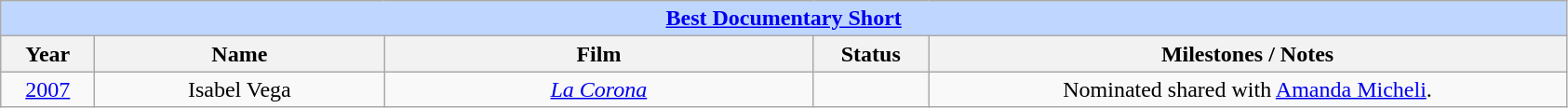<table class="wikitable" style="text-align: center">
<tr ---- bgcolor="#bfd7ff">
<td colspan=6 align=center><strong><a href='#'>Best Documentary Short</a></strong></td>
</tr>
<tr ---- bgcolor="#ebf5ff">
<th width="60">Year</th>
<th width="200">Name</th>
<th width="300">Film</th>
<th width="75">Status</th>
<th width="450">Milestones / Notes</th>
</tr>
<tr>
<td><a href='#'>2007</a></td>
<td>Isabel Vega</td>
<td><em><a href='#'>La Corona</a></em></td>
<td></td>
<td>Nominated shared with <a href='#'>Amanda Micheli</a>.</td>
</tr>
</table>
